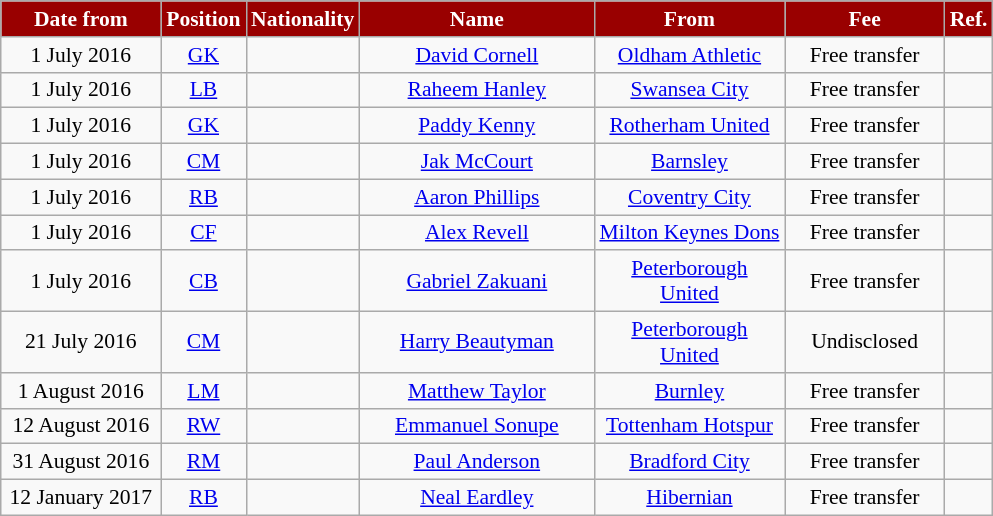<table class="wikitable"  style="text-align:center; font-size:90%; ">
<tr>
<th style="background:#990000; color:white; width:100px;">Date from</th>
<th style="background:#990000; color:white; width:50px;">Position</th>
<th style="background:#990000; color:white; width:50px;">Nationality</th>
<th style="background:#990000; color:white; width:150px;">Name</th>
<th style="background:#990000; color:white; width:120px;">From</th>
<th style="background:#990000; color:white; width:100px;">Fee</th>
<th style="background:#990000; color:white; width:25px;">Ref.</th>
</tr>
<tr>
<td>1 July 2016</td>
<td><a href='#'>GK</a></td>
<td></td>
<td><a href='#'>David Cornell</a></td>
<td><a href='#'>Oldham Athletic</a></td>
<td>Free transfer</td>
<td></td>
</tr>
<tr>
<td>1 July 2016</td>
<td><a href='#'>LB</a></td>
<td></td>
<td><a href='#'>Raheem Hanley</a></td>
<td><a href='#'>Swansea City</a></td>
<td>Free transfer</td>
<td></td>
</tr>
<tr>
<td>1 July 2016</td>
<td><a href='#'>GK</a></td>
<td></td>
<td><a href='#'>Paddy Kenny</a></td>
<td><a href='#'>Rotherham United</a></td>
<td>Free transfer</td>
<td></td>
</tr>
<tr>
<td>1 July 2016</td>
<td><a href='#'>CM</a></td>
<td></td>
<td><a href='#'>Jak McCourt</a></td>
<td><a href='#'>Barnsley</a></td>
<td>Free transfer</td>
<td></td>
</tr>
<tr>
<td>1 July 2016</td>
<td><a href='#'>RB</a></td>
<td></td>
<td><a href='#'>Aaron Phillips</a></td>
<td><a href='#'>Coventry City</a></td>
<td>Free transfer</td>
<td></td>
</tr>
<tr>
<td>1 July 2016</td>
<td><a href='#'>CF</a></td>
<td></td>
<td><a href='#'>Alex Revell</a></td>
<td><a href='#'>Milton Keynes Dons</a></td>
<td>Free transfer</td>
<td></td>
</tr>
<tr>
<td>1 July 2016</td>
<td><a href='#'>CB</a></td>
<td></td>
<td><a href='#'>Gabriel Zakuani</a></td>
<td><a href='#'>Peterborough United</a></td>
<td>Free transfer</td>
<td></td>
</tr>
<tr>
<td>21 July 2016</td>
<td><a href='#'>CM</a></td>
<td></td>
<td><a href='#'>Harry Beautyman</a></td>
<td><a href='#'>Peterborough United</a></td>
<td>Undisclosed</td>
<td></td>
</tr>
<tr>
<td>1 August 2016</td>
<td><a href='#'>LM</a></td>
<td></td>
<td><a href='#'>Matthew Taylor</a></td>
<td><a href='#'>Burnley</a></td>
<td>Free transfer</td>
<td></td>
</tr>
<tr>
<td>12 August 2016</td>
<td><a href='#'>RW</a></td>
<td></td>
<td><a href='#'>Emmanuel Sonupe</a></td>
<td><a href='#'>Tottenham Hotspur</a></td>
<td>Free transfer</td>
<td></td>
</tr>
<tr>
<td>31 August 2016</td>
<td><a href='#'>RM</a></td>
<td></td>
<td><a href='#'>Paul Anderson</a></td>
<td><a href='#'>Bradford City</a></td>
<td>Free transfer</td>
<td></td>
</tr>
<tr>
<td>12 January 2017</td>
<td><a href='#'>RB</a></td>
<td></td>
<td><a href='#'>Neal Eardley</a></td>
<td><a href='#'>Hibernian</a></td>
<td>Free transfer</td>
<td></td>
</tr>
</table>
